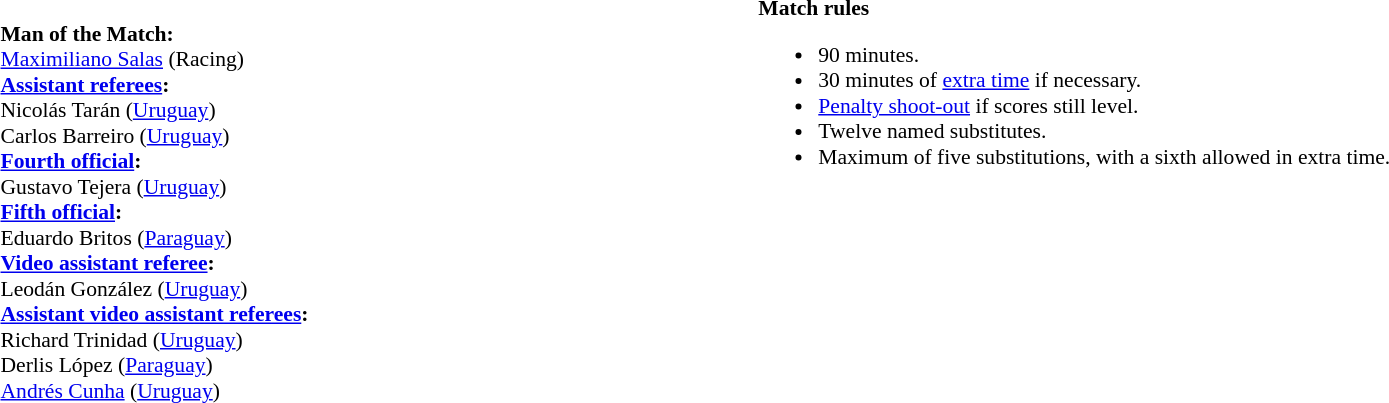<table width="100%" style="font-size:90%">
<tr>
<td><br><strong>Man of the Match:</strong>
<br><a href='#'>Maximiliano Salas</a> (Racing)<br><strong><a href='#'>Assistant referees</a>:</strong>
<br>Nicolás Tarán (<a href='#'>Uruguay</a>)
<br>Carlos Barreiro (<a href='#'>Uruguay</a>)
<br><strong><a href='#'>Fourth official</a>:</strong>
<br>Gustavo Tejera (<a href='#'>Uruguay</a>)
<br><strong><a href='#'>Fifth official</a>:</strong>
<br>Eduardo Britos (<a href='#'>Paraguay</a>)
<br><strong><a href='#'>Video assistant referee</a>:</strong>
<br>Leodán González (<a href='#'>Uruguay</a>)
<br><strong><a href='#'>Assistant video assistant referees</a>:</strong>
<br>Richard Trinidad (<a href='#'>Uruguay</a>)
<br>Derlis López (<a href='#'>Paraguay</a>)
<br><a href='#'>Andrés Cunha</a> (<a href='#'>Uruguay</a>)</td>
<td style="width:60%; vertical-align:top;"><strong>Match rules</strong><br><ul><li>90 minutes.</li><li>30 minutes of <a href='#'>extra time</a> if necessary.</li><li><a href='#'>Penalty shoot-out</a> if scores still level.</li><li>Twelve named substitutes.</li><li>Maximum of five substitutions, with a sixth allowed in extra time.</li></ul></td>
</tr>
</table>
